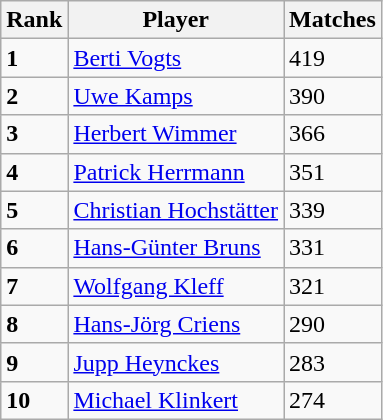<table class="wikitable">
<tr>
<th>Rank</th>
<th>Player</th>
<th>Matches</th>
</tr>
<tr>
<td><strong>1</strong></td>
<td> <a href='#'>Berti Vogts</a></td>
<td>419</td>
</tr>
<tr>
<td><strong>2</strong></td>
<td> <a href='#'>Uwe Kamps</a></td>
<td>390</td>
</tr>
<tr>
<td><strong>3</strong></td>
<td> <a href='#'>Herbert Wimmer</a></td>
<td>366</td>
</tr>
<tr>
<td><strong>4</strong></td>
<td> <a href='#'>Patrick Herrmann</a></td>
<td>351</td>
</tr>
<tr>
<td><strong>5</strong></td>
<td> <a href='#'>Christian Hochstätter</a></td>
<td>339</td>
</tr>
<tr>
<td><strong>6</strong></td>
<td> <a href='#'>Hans-Günter Bruns</a></td>
<td>331</td>
</tr>
<tr>
<td><strong>7</strong></td>
<td> <a href='#'>Wolfgang Kleff</a></td>
<td>321</td>
</tr>
<tr>
<td><strong>8</strong></td>
<td> <a href='#'>Hans-Jörg Criens</a></td>
<td>290</td>
</tr>
<tr>
<td><strong>9</strong></td>
<td> <a href='#'>Jupp Heynckes</a></td>
<td>283</td>
</tr>
<tr>
<td><strong>10</strong></td>
<td> <a href='#'>Michael Klinkert</a></td>
<td>274</td>
</tr>
</table>
